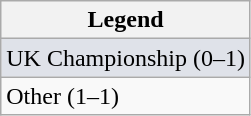<table class="wikitable">
<tr>
<th>Legend</th>
</tr>
<tr bgcolor="dfe2e9">
<td>UK Championship (0–1)</td>
</tr>
<tr bgcolor=>
<td>Other (1–1)</td>
</tr>
</table>
